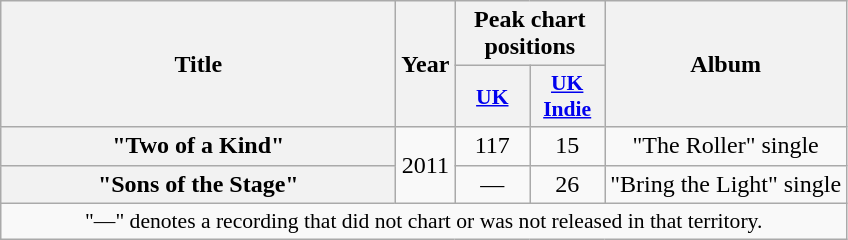<table class="wikitable plainrowheaders" style="text-align:center;" border="1">
<tr>
<th scope="col" rowspan="2" style="width:16em;">Title</th>
<th scope="col" rowspan="2">Year</th>
<th scope="col" colspan="2">Peak chart positions</th>
<th scope="col" rowspan="2">Album</th>
</tr>
<tr>
<th scope="col" style="width:3em;font-size:90%;"><a href='#'>UK</a><br></th>
<th scope="col" style="width:3em;font-size:90%;"><a href='#'>UK<br>Indie</a><br></th>
</tr>
<tr>
<th scope="row">"Two of a Kind"</th>
<td rowspan="2">2011</td>
<td>117</td>
<td>15</td>
<td>"The Roller" single</td>
</tr>
<tr>
<th scope="row">"Sons of the Stage"</th>
<td>—</td>
<td>26</td>
<td>"Bring the Light" single</td>
</tr>
<tr>
<td colspan="10" style="font-size:90%">"—" denotes a recording that did not chart or was not released in that territory.</td>
</tr>
</table>
